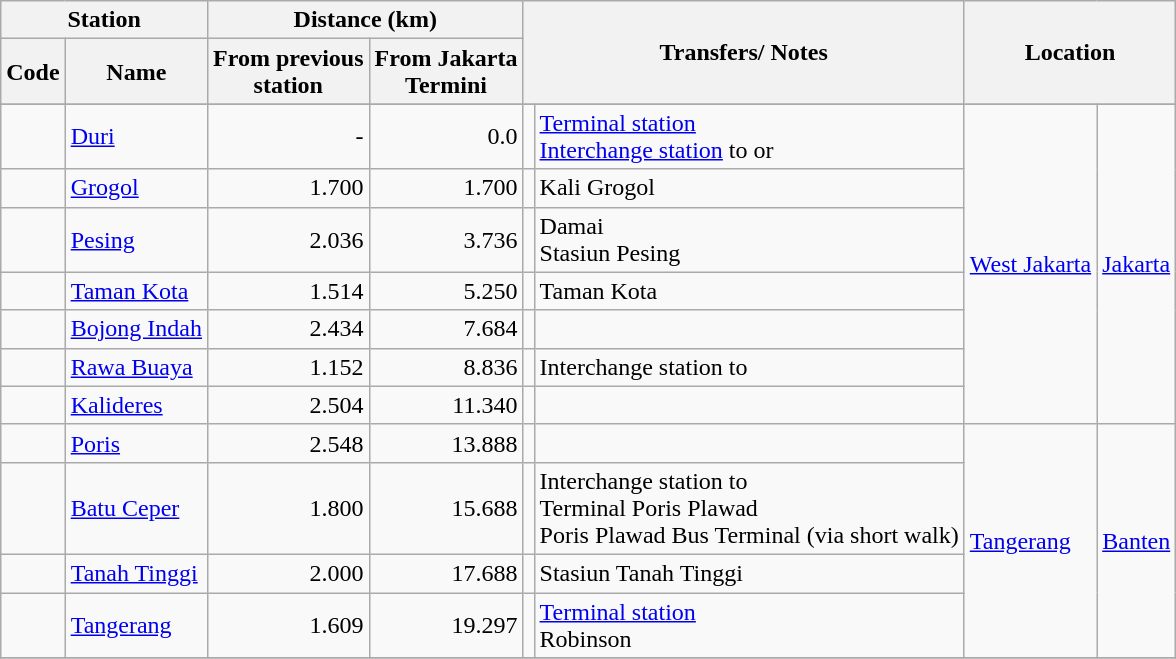<table rules="all" class="wikitable">
<tr>
<th colspan="2"> Station</th>
<th style="width: 5em;" colspan="2">Distance (km)</th>
<th rowspan="2" colspan="2">Transfers/ Notes</th>
<th rowspan="2" colspan="2">Location</th>
</tr>
<tr>
<th>Code</th>
<th>Name</th>
<th>From previous<br>station</th>
<th>From Jakarta<br>Termini</th>
</tr>
<tr>
</tr>
<tr>
<td>  </td>
<td><a href='#'>Duri</a></td>
<td style="text-align: right;">-</td>
<td style="text-align: right;">0.0</td>
<td></td>
<td><a href='#'>Terminal station</a><br><a href='#'>Interchange station</a> to  or </td>
<td rowspan="7"><a href='#'>West Jakarta</a></td>
<td rowspan="7"><a href='#'>Jakarta</a></td>
</tr>
<tr>
<td></td>
<td><a href='#'>Grogol</a></td>
<td style="text-align: right;">1.700</td>
<td style="text-align: right;">1.700</td>
<td></td>
<td> Kali Grogol</td>
</tr>
<tr>
<td></td>
<td><a href='#'>Pesing</a></td>
<td style="text-align: right;">2.036</td>
<td style="text-align: right;">3.736</td>
<td></td>
<td>    Damai<br> Stasiun Pesing</td>
</tr>
<tr>
<td></td>
<td><a href='#'>Taman Kota</a></td>
<td style="text-align: right;">1.514</td>
<td style="text-align: right;">5.250</td>
<td></td>
<td>   Taman Kota</td>
</tr>
<tr>
<td></td>
<td><a href='#'>Bojong Indah</a></td>
<td style="text-align: right;">2.434</td>
<td style="text-align: right;">7.684</td>
<td></td>
<td></td>
</tr>
<tr>
<td></td>
<td><a href='#'>Rawa Buaya</a></td>
<td style="text-align: right;">1.152</td>
<td style="text-align: right;">8.836</td>
<td></td>
<td>Interchange station to </td>
</tr>
<tr>
<td></td>
<td><a href='#'>Kalideres</a></td>
<td style="text-align: right;">2.504</td>
<td style="text-align: right;">11.340</td>
<td></td>
<td></td>
</tr>
<tr>
<td></td>
<td><a href='#'>Poris</a></td>
<td style="text-align: right;">2.548</td>
<td style="text-align: right;">13.888</td>
<td></td>
<td></td>
<td rowspan="4"><a href='#'>Tangerang</a></td>
<td rowspan="4"><a href='#'>Banten</a></td>
</tr>
<tr>
<td> </td>
<td><a href='#'>Batu Ceper</a></td>
<td style="text-align: right;">1.800</td>
<td style="text-align: right;">15.688</td>
<td></td>
<td>Interchange station to <br>  Terminal Poris Plawad<br> Poris Plawad Bus Terminal (via short walk)</td>
</tr>
<tr>
<td></td>
<td><a href='#'>Tanah Tinggi</a></td>
<td style="text-align: right;">2.000</td>
<td style="text-align: right;">17.688</td>
<td></td>
<td>  Stasiun Tanah Tinggi</td>
</tr>
<tr>
<td></td>
<td><a href='#'>Tangerang</a></td>
<td style="text-align: right;">1.609</td>
<td style="text-align: right;">19.297</td>
<td></td>
<td><a href='#'>Terminal station</a><br>  Robinson</td>
</tr>
<tr>
</tr>
</table>
